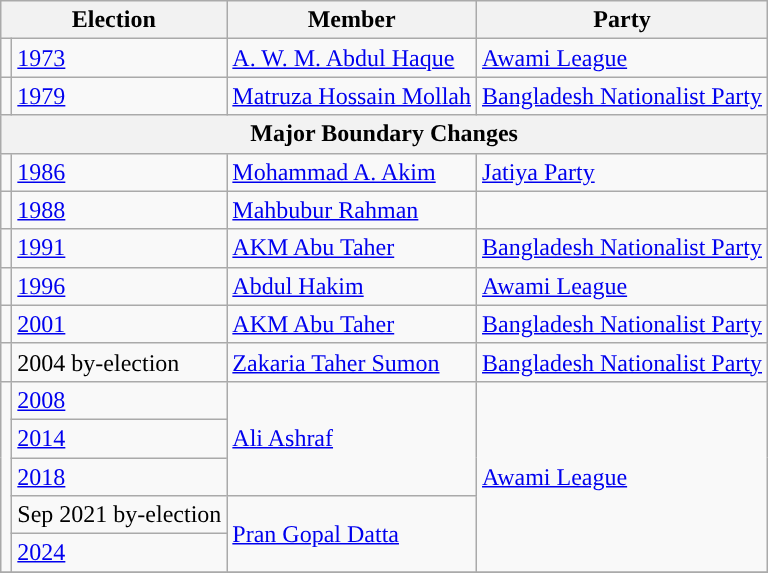<table class="wikitable">
<tr>
<th colspan="2">Election</th>
<th>Member</th>
<th>Party</th>
</tr>
<tr>
<td style="background-color:"></td>
<td><a href='#'>1973</a></td>
<td><a href='#'>A. W. M. Abdul Haque</a></td>
<td><a href='#'>Awami League</a></td>
</tr>
<tr>
<td style="background-color:"></td>
<td><a href='#'>1979</a></td>
<td><a href='#'>Matruza Hossain Mollah</a></td>
<td><a href='#'>Bangladesh Nationalist Party</a></td>
</tr>
<tr>
<th colspan="4">Major Boundary Changes</th>
</tr>
<tr>
<td style="background-color:"></td>
<td><a href='#'>1986</a></td>
<td><a href='#'>Mohammad A. Akim</a></td>
<td><a href='#'>Jatiya Party</a></td>
</tr>
<tr>
<td style="background-color:"></td>
<td><a href='#'>1988</a></td>
<td><a href='#'>Mahbubur Rahman</a></td>
<td></td>
</tr>
<tr>
<td style="background-color:"></td>
<td><a href='#'>1991</a></td>
<td><a href='#'>AKM Abu Taher</a></td>
<td><a href='#'>Bangladesh Nationalist Party</a></td>
</tr>
<tr>
<td style="background-color:"></td>
<td><a href='#'>1996</a></td>
<td><a href='#'>Abdul Hakim</a></td>
<td><a href='#'>Awami League</a></td>
</tr>
<tr>
<td style="background-color:"></td>
<td><a href='#'>2001</a></td>
<td><a href='#'>AKM Abu Taher</a></td>
<td><a href='#'>Bangladesh Nationalist Party</a></td>
</tr>
<tr>
<td style="background-color:"></td>
<td>2004 by-election</td>
<td><a href='#'>Zakaria Taher Sumon</a></td>
<td><a href='#'>Bangladesh Nationalist Party</a></td>
</tr>
<tr>
<td rowspan="5" style="background-color:"></td>
<td><a href='#'>2008</a></td>
<td rowspan="3"><a href='#'>Ali Ashraf</a></td>
<td rowspan="5"><a href='#'>Awami League</a></td>
</tr>
<tr>
<td><a href='#'>2014</a></td>
</tr>
<tr>
<td><a href='#'>2018</a></td>
</tr>
<tr>
<td>Sep 2021 by-election</td>
<td rowspan="2"><a href='#'>Pran Gopal Datta</a></td>
</tr>
<tr>
<td><a href='#'>2024</a></td>
</tr>
<tr>
</tr>
</table>
